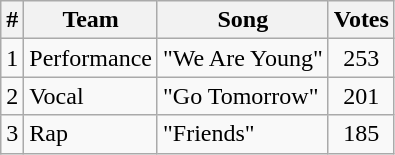<table class="wikitable sortable" style="text-align:center;">
<tr>
<th>#</th>
<th class="unsortable">Team</th>
<th class="unsortable">Song</th>
<th>Votes</th>
</tr>
<tr>
<td>1</td>
<td align=left>Performance</td>
<td align=left>"We Are Young"</td>
<td>253</td>
</tr>
<tr>
<td>2</td>
<td align=left>Vocal</td>
<td align=left>"Go Tomorrow"</td>
<td>201</td>
</tr>
<tr>
<td>3</td>
<td align=left>Rap</td>
<td align=left>"Friends"</td>
<td>185</td>
</tr>
</table>
